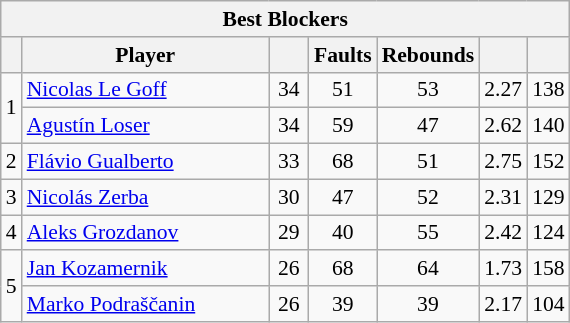<table class="wikitable sortable" style=font-size:90%>
<tr>
<th colspan=7>Best Blockers</th>
</tr>
<tr>
<th></th>
<th width=158>Player</th>
<th width=20></th>
<th width=20>Faults</th>
<th width=20>Rebounds</th>
<th width=20></th>
<th width=20></th>
</tr>
<tr>
<td rowspan="2">1</td>
<td> <a href='#'>Nicolas Le Goff</a></td>
<td align=center>34</td>
<td align=center>51</td>
<td align=center>53</td>
<td align=center>2.27</td>
<td align=center>138</td>
</tr>
<tr>
<td> <a href='#'>Agustín Loser</a></td>
<td align=center>34</td>
<td align=center>59</td>
<td align=center>47</td>
<td align=center>2.62</td>
<td align=center>140</td>
</tr>
<tr>
<td>2</td>
<td> <a href='#'>Flávio Gualberto</a></td>
<td align=center>33</td>
<td align=center>68</td>
<td align=center>51</td>
<td align=center>2.75</td>
<td align=center>152</td>
</tr>
<tr>
<td>3</td>
<td> <a href='#'>Nicolás Zerba</a></td>
<td align=center>30</td>
<td align=center>47</td>
<td align=center>52</td>
<td align=center>2.31</td>
<td align=center>129</td>
</tr>
<tr>
<td>4</td>
<td> <a href='#'>Aleks Grozdanov</a></td>
<td align=center>29</td>
<td align=center>40</td>
<td align=center>55</td>
<td align=center>2.42</td>
<td align=center>124</td>
</tr>
<tr>
<td rowspan="2">5</td>
<td> <a href='#'>Jan Kozamernik</a></td>
<td align=center>26</td>
<td align=center>68</td>
<td align=center>64</td>
<td align=center>1.73</td>
<td align=center>158</td>
</tr>
<tr>
<td> <a href='#'>Marko Podraščanin</a></td>
<td align=center>26</td>
<td align=center>39</td>
<td align=center>39</td>
<td align=center>2.17</td>
<td align=center>104</td>
</tr>
</table>
